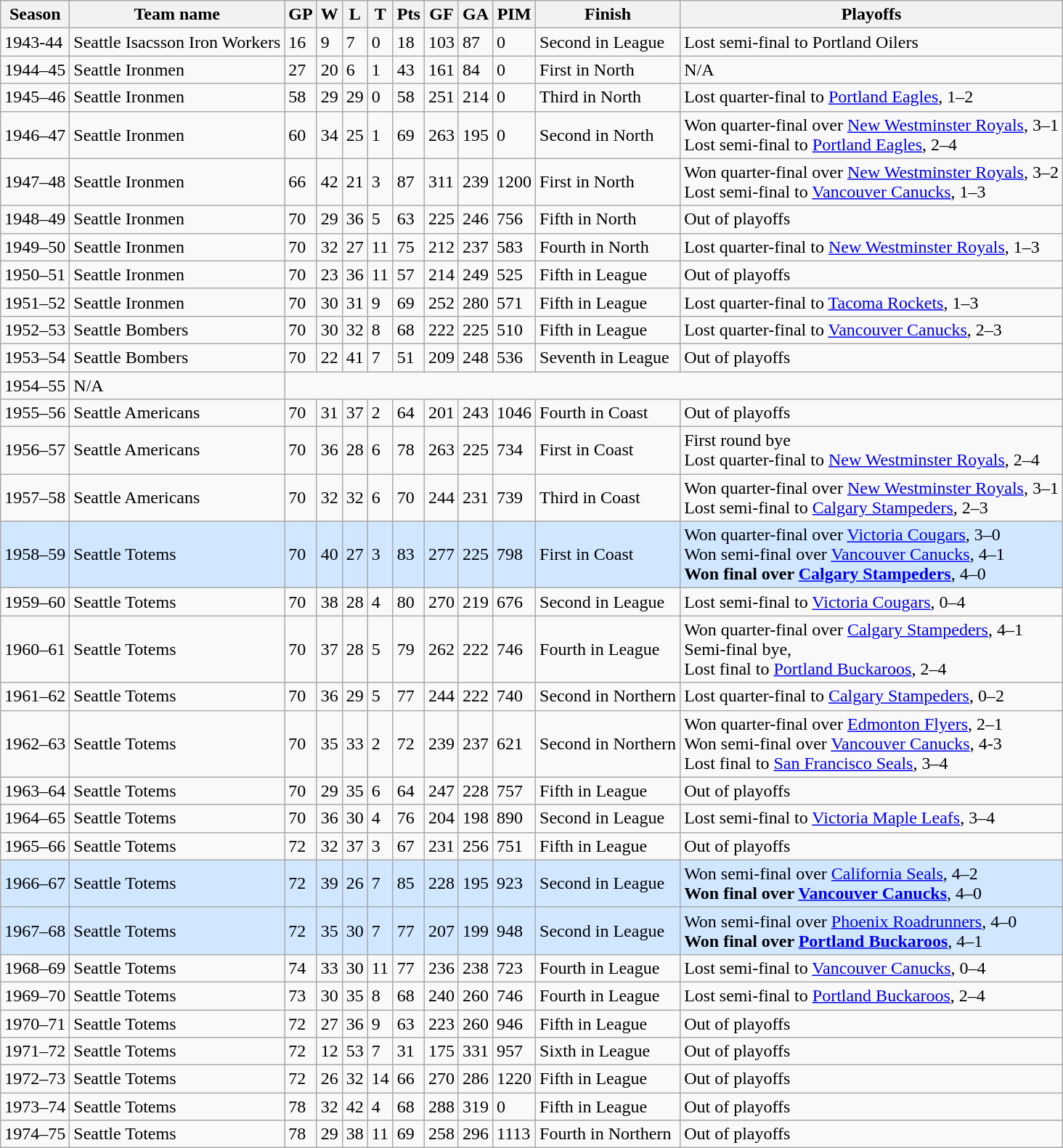<table class="wikitable">
<tr>
<th>Season</th>
<th>Team name</th>
<th>GP</th>
<th>W</th>
<th>L</th>
<th>T</th>
<th>Pts</th>
<th>GF</th>
<th>GA</th>
<th>PIM</th>
<th>Finish</th>
<th>Playoffs</th>
</tr>
<tr>
<td>1943-44</td>
<td>Seattle Isacsson Iron Workers</td>
<td>16</td>
<td>9</td>
<td>7</td>
<td>0</td>
<td>18</td>
<td>103</td>
<td>87</td>
<td>0</td>
<td>Second in League</td>
<td>Lost semi-final to Portland Oilers</td>
</tr>
<tr>
<td>1944–45</td>
<td>Seattle Ironmen</td>
<td>27</td>
<td>20</td>
<td>6</td>
<td>1</td>
<td>43</td>
<td>161</td>
<td>84</td>
<td>0</td>
<td>First in North</td>
<td>N/A</td>
</tr>
<tr>
<td>1945–46</td>
<td>Seattle Ironmen</td>
<td>58</td>
<td>29</td>
<td>29</td>
<td>0</td>
<td>58</td>
<td>251</td>
<td>214</td>
<td>0</td>
<td>Third in North</td>
<td>Lost quarter-final to <a href='#'>Portland Eagles</a>, 1–2</td>
</tr>
<tr>
<td>1946–47</td>
<td>Seattle Ironmen</td>
<td>60</td>
<td>34</td>
<td>25</td>
<td>1</td>
<td>69</td>
<td>263</td>
<td>195</td>
<td>0</td>
<td>Second in North</td>
<td>Won quarter-final over <a href='#'>New Westminster Royals</a>, 3–1<br>Lost semi-final to <a href='#'>Portland Eagles</a>, 2–4</td>
</tr>
<tr>
<td>1947–48</td>
<td>Seattle Ironmen</td>
<td>66</td>
<td>42</td>
<td>21</td>
<td>3</td>
<td>87</td>
<td>311</td>
<td>239</td>
<td>1200</td>
<td>First in North</td>
<td>Won quarter-final over <a href='#'>New Westminster Royals</a>, 3–2<br>Lost semi-final to <a href='#'>Vancouver Canucks</a>, 1–3</td>
</tr>
<tr>
<td>1948–49</td>
<td>Seattle Ironmen</td>
<td>70</td>
<td>29</td>
<td>36</td>
<td>5</td>
<td>63</td>
<td>225</td>
<td>246</td>
<td>756</td>
<td>Fifth in North</td>
<td>Out of playoffs</td>
</tr>
<tr>
<td>1949–50</td>
<td>Seattle Ironmen</td>
<td>70</td>
<td>32</td>
<td>27</td>
<td>11</td>
<td>75</td>
<td>212</td>
<td>237</td>
<td>583</td>
<td>Fourth in North</td>
<td>Lost quarter-final to <a href='#'>New Westminster Royals</a>, 1–3</td>
</tr>
<tr>
<td>1950–51</td>
<td>Seattle Ironmen</td>
<td>70</td>
<td>23</td>
<td>36</td>
<td>11</td>
<td>57</td>
<td>214</td>
<td>249</td>
<td>525</td>
<td>Fifth in League</td>
<td>Out of playoffs</td>
</tr>
<tr>
<td>1951–52</td>
<td>Seattle Ironmen</td>
<td>70</td>
<td>30</td>
<td>31</td>
<td>9</td>
<td>69</td>
<td>252</td>
<td>280</td>
<td>571</td>
<td>Fifth in League</td>
<td>Lost quarter-final to <a href='#'>Tacoma Rockets</a>, 1–3</td>
</tr>
<tr>
<td>1952–53</td>
<td>Seattle Bombers</td>
<td>70</td>
<td>30</td>
<td>32</td>
<td>8</td>
<td>68</td>
<td>222</td>
<td>225</td>
<td>510</td>
<td>Fifth in League</td>
<td>Lost quarter-final to <a href='#'>Vancouver Canucks</a>, 2–3</td>
</tr>
<tr>
<td>1953–54</td>
<td>Seattle Bombers</td>
<td>70</td>
<td>22</td>
<td>41</td>
<td>7</td>
<td>51</td>
<td>209</td>
<td>248</td>
<td>536</td>
<td>Seventh in League</td>
<td>Out of playoffs</td>
</tr>
<tr>
<td>1954–55</td>
<td>N/A</td>
</tr>
<tr>
<td>1955–56</td>
<td>Seattle Americans</td>
<td>70</td>
<td>31</td>
<td>37</td>
<td>2</td>
<td>64</td>
<td>201</td>
<td>243</td>
<td>1046</td>
<td>Fourth in Coast</td>
<td>Out of playoffs</td>
</tr>
<tr>
<td>1956–57</td>
<td>Seattle Americans</td>
<td>70</td>
<td>36</td>
<td>28</td>
<td>6</td>
<td>78</td>
<td>263</td>
<td>225</td>
<td>734</td>
<td>First in Coast</td>
<td>First round bye<br>Lost quarter-final to <a href='#'>New Westminster Royals</a>, 2–4</td>
</tr>
<tr>
<td>1957–58</td>
<td>Seattle Americans</td>
<td>70</td>
<td>32</td>
<td>32</td>
<td>6</td>
<td>70</td>
<td>244</td>
<td>231</td>
<td>739</td>
<td>Third in Coast</td>
<td>Won quarter-final over <a href='#'>New Westminster Royals</a>, 3–1<br>Lost semi-final to <a href='#'>Calgary Stampeders</a>, 2–3</td>
</tr>
<tr bgcolor="D0E7FF">
<td>1958–59</td>
<td>Seattle Totems</td>
<td>70</td>
<td>40</td>
<td>27</td>
<td>3</td>
<td>83</td>
<td>277</td>
<td>225</td>
<td>798</td>
<td>First in Coast</td>
<td>Won quarter-final over <a href='#'>Victoria Cougars</a>, 3–0<br>Won semi-final over <a href='#'>Vancouver Canucks</a>, 4–1<br><strong>Won final over <a href='#'>Calgary Stampeders</a></strong>, 4–0</td>
</tr>
<tr>
<td>1959–60</td>
<td>Seattle Totems</td>
<td>70</td>
<td>38</td>
<td>28</td>
<td>4</td>
<td>80</td>
<td>270</td>
<td>219</td>
<td>676</td>
<td>Second in League</td>
<td>Lost semi-final to <a href='#'>Victoria Cougars</a>, 0–4</td>
</tr>
<tr>
<td>1960–61</td>
<td>Seattle Totems</td>
<td>70</td>
<td>37</td>
<td>28</td>
<td>5</td>
<td>79</td>
<td>262</td>
<td>222</td>
<td>746</td>
<td>Fourth in League</td>
<td>Won quarter-final over <a href='#'>Calgary Stampeders</a>, 4–1<br>Semi-final bye,<br>Lost final to <a href='#'>Portland Buckaroos</a>, 2–4</td>
</tr>
<tr>
<td>1961–62</td>
<td>Seattle Totems</td>
<td>70</td>
<td>36</td>
<td>29</td>
<td>5</td>
<td>77</td>
<td>244</td>
<td>222</td>
<td>740</td>
<td>Second in Northern</td>
<td>Lost quarter-final to  <a href='#'>Calgary Stampeders</a>, 0–2</td>
</tr>
<tr>
<td>1962–63</td>
<td>Seattle Totems</td>
<td>70</td>
<td>35</td>
<td>33</td>
<td>2</td>
<td>72</td>
<td>239</td>
<td>237</td>
<td>621</td>
<td>Second in Northern</td>
<td>Won quarter-final over <a href='#'>Edmonton Flyers</a>, 2–1<br> Won semi-final over <a href='#'>Vancouver Canucks</a>, 4-3<br>Lost final to <a href='#'>San Francisco Seals</a>, 3–4</td>
</tr>
<tr>
<td>1963–64</td>
<td>Seattle Totems</td>
<td>70</td>
<td>29</td>
<td>35</td>
<td>6</td>
<td>64</td>
<td>247</td>
<td>228</td>
<td>757</td>
<td>Fifth in League</td>
<td>Out of playoffs</td>
</tr>
<tr>
<td>1964–65</td>
<td>Seattle Totems</td>
<td>70</td>
<td>36</td>
<td>30</td>
<td>4</td>
<td>76</td>
<td>204</td>
<td>198</td>
<td>890</td>
<td>Second in League</td>
<td>Lost semi-final to <a href='#'>Victoria Maple Leafs</a>, 3–4</td>
</tr>
<tr>
<td>1965–66</td>
<td>Seattle Totems</td>
<td>72</td>
<td>32</td>
<td>37</td>
<td>3</td>
<td>67</td>
<td>231</td>
<td>256</td>
<td>751</td>
<td>Fifth in League</td>
<td>Out of playoffs</td>
</tr>
<tr bgcolor="D0E7FF">
<td>1966–67</td>
<td>Seattle Totems</td>
<td>72</td>
<td>39</td>
<td>26</td>
<td>7</td>
<td>85</td>
<td>228</td>
<td>195</td>
<td>923</td>
<td>Second in League</td>
<td>Won semi-final over <a href='#'>California Seals</a>, 4–2<br><strong>Won final over <a href='#'>Vancouver Canucks</a></strong>, 4–0</td>
</tr>
<tr bgcolor="D0E7FF">
<td>1967–68</td>
<td>Seattle Totems</td>
<td>72</td>
<td>35</td>
<td>30</td>
<td>7</td>
<td>77</td>
<td>207</td>
<td>199</td>
<td>948</td>
<td>Second in League</td>
<td>Won semi-final over <a href='#'>Phoenix Roadrunners</a>, 4–0<br><strong>Won final over <a href='#'>Portland Buckaroos</a></strong>, 4–1</td>
</tr>
<tr>
<td>1968–69</td>
<td>Seattle Totems</td>
<td>74</td>
<td>33</td>
<td>30</td>
<td>11</td>
<td>77</td>
<td>236</td>
<td>238</td>
<td>723</td>
<td>Fourth in League</td>
<td>Lost semi-final to <a href='#'>Vancouver Canucks</a>, 0–4</td>
</tr>
<tr>
<td>1969–70</td>
<td>Seattle Totems</td>
<td>73</td>
<td>30</td>
<td>35</td>
<td>8</td>
<td>68</td>
<td>240</td>
<td>260</td>
<td>746</td>
<td>Fourth in League</td>
<td>Lost semi-final to <a href='#'>Portland Buckaroos</a>, 2–4</td>
</tr>
<tr>
<td>1970–71</td>
<td>Seattle Totems</td>
<td>72</td>
<td>27</td>
<td>36</td>
<td>9</td>
<td>63</td>
<td>223</td>
<td>260</td>
<td>946</td>
<td>Fifth in League</td>
<td>Out of playoffs</td>
</tr>
<tr>
<td>1971–72</td>
<td>Seattle Totems</td>
<td>72</td>
<td>12</td>
<td>53</td>
<td>7</td>
<td>31</td>
<td>175</td>
<td>331</td>
<td>957</td>
<td>Sixth in League</td>
<td>Out of playoffs</td>
</tr>
<tr>
<td>1972–73</td>
<td>Seattle Totems</td>
<td>72</td>
<td>26</td>
<td>32</td>
<td>14</td>
<td>66</td>
<td>270</td>
<td>286</td>
<td>1220</td>
<td>Fifth in League</td>
<td>Out of playoffs</td>
</tr>
<tr>
<td>1973–74</td>
<td>Seattle Totems</td>
<td>78</td>
<td>32</td>
<td>42</td>
<td>4</td>
<td>68</td>
<td>288</td>
<td>319</td>
<td>0</td>
<td>Fifth in League</td>
<td>Out of playoffs</td>
</tr>
<tr>
<td>1974–75</td>
<td>Seattle Totems</td>
<td>78</td>
<td>29</td>
<td>38</td>
<td>11</td>
<td>69</td>
<td>258</td>
<td>296</td>
<td>1113</td>
<td>Fourth in Northern</td>
<td>Out of playoffs</td>
</tr>
</table>
